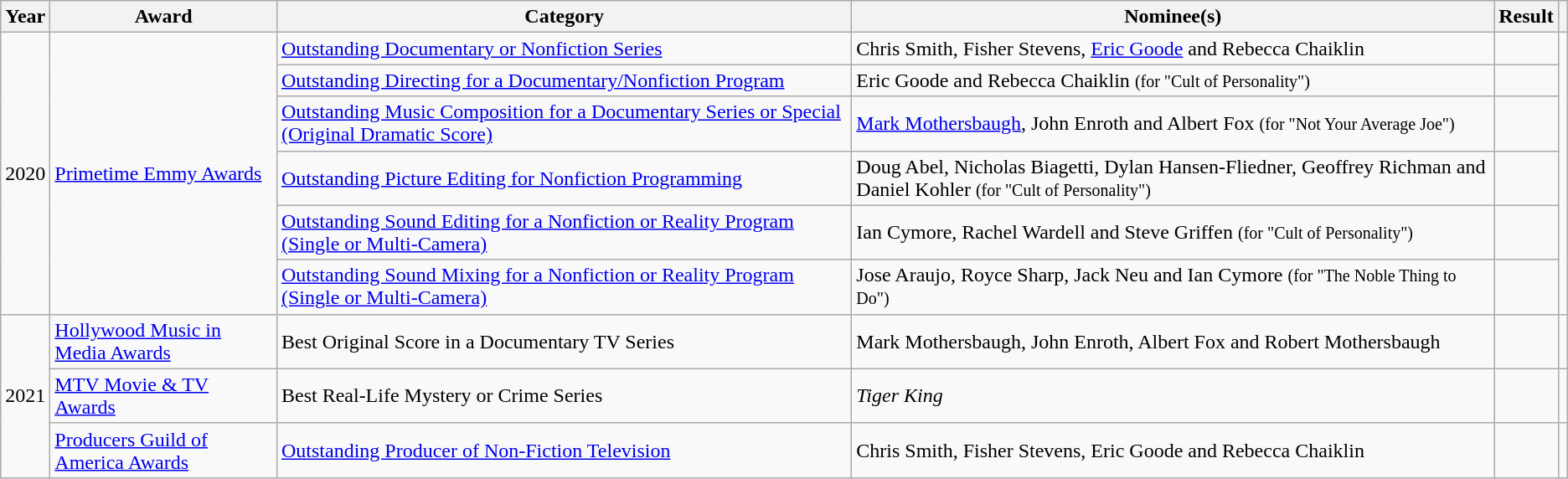<table class="wikitable sortable">
<tr>
<th>Year</th>
<th>Award</th>
<th>Category</th>
<th>Nominee(s)</th>
<th>Result</th>
<th></th>
</tr>
<tr>
<td rowspan="6" style="text-align:center;">2020</td>
<td rowspan="6"><a href='#'>Primetime Emmy Awards</a></td>
<td><a href='#'>Outstanding Documentary or Nonfiction Series</a></td>
<td>Chris Smith, Fisher Stevens, <a href='#'>Eric Goode</a> and Rebecca Chaiklin</td>
<td></td>
<td align="center" rowspan="6"></td>
</tr>
<tr>
<td><a href='#'>Outstanding Directing for a Documentary/Nonfiction Program</a></td>
<td>Eric Goode and Rebecca Chaiklin <small>(for "Cult of Personality")</small></td>
<td></td>
</tr>
<tr>
<td><a href='#'>Outstanding Music Composition for a Documentary Series or Special (Original Dramatic Score)</a></td>
<td><a href='#'>Mark Mothersbaugh</a>, John Enroth and Albert Fox <small>(for "Not Your Average Joe")</small></td>
<td></td>
</tr>
<tr>
<td><a href='#'>Outstanding Picture Editing for Nonfiction Programming</a></td>
<td>Doug Abel, Nicholas Biagetti, Dylan Hansen-Fliedner, Geoffrey Richman and Daniel Kohler <small>(for "Cult of Personality")</small></td>
<td></td>
</tr>
<tr>
<td><a href='#'>Outstanding Sound Editing for a Nonfiction or Reality Program (Single or Multi-Camera)</a></td>
<td>Ian Cymore, Rachel Wardell and Steve Griffen <small>(for "Cult of Personality")</small></td>
<td></td>
</tr>
<tr>
<td><a href='#'>Outstanding Sound Mixing for a Nonfiction or Reality Program (Single or Multi-Camera)</a></td>
<td>Jose Araujo, Royce Sharp, Jack Neu and Ian Cymore <small>(for "The Noble Thing to Do")</small></td>
<td></td>
</tr>
<tr>
<td rowspan="3" style="text-align:center;">2021</td>
<td><a href='#'>Hollywood Music in Media Awards</a></td>
<td>Best Original Score in a Documentary TV Series</td>
<td>Mark Mothersbaugh, John Enroth, Albert Fox and Robert Mothersbaugh</td>
<td></td>
<td align="center"></td>
</tr>
<tr>
<td><a href='#'>MTV Movie & TV Awards</a></td>
<td>Best Real-Life Mystery or Crime Series</td>
<td><em>Tiger King</em></td>
<td></td>
<td align="center"></td>
</tr>
<tr>
<td><a href='#'>Producers Guild of America Awards</a></td>
<td><a href='#'>Outstanding Producer of Non-Fiction Television</a></td>
<td>Chris Smith, Fisher Stevens, Eric Goode and Rebecca Chaiklin</td>
<td></td>
<td align="center"></td>
</tr>
</table>
